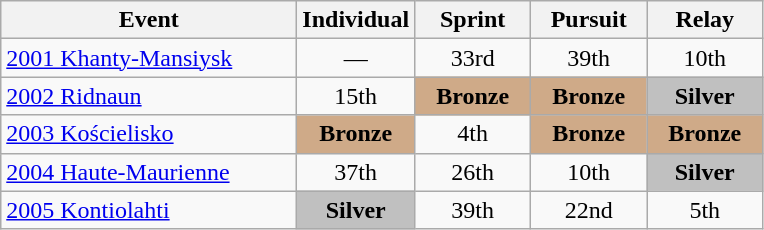<table class="wikitable" style="text-align: center;">
<tr ">
<th style="width:190px;">Event</th>
<th style="width:70px;">Individual</th>
<th style="width:70px;">Sprint</th>
<th style="width:70px;">Pursuit</th>
<th style="width:70px;">Relay</th>
</tr>
<tr>
<td align=left> <a href='#'>2001 Khanty-Mansiysk</a></td>
<td>—</td>
<td>33rd</td>
<td>39th</td>
<td>10th</td>
</tr>
<tr>
<td align=left> <a href='#'>2002 Ridnaun</a></td>
<td>15th</td>
<td style="background:#cfaa88;"><strong>Bronze</strong></td>
<td style="background:#cfaa88;"><strong>Bronze</strong></td>
<td style="background:silver;"><strong>Silver</strong></td>
</tr>
<tr>
<td align=left> <a href='#'>2003 Kościelisko</a></td>
<td style="background:#cfaa88;"><strong>Bronze</strong></td>
<td>4th</td>
<td style="background:#cfaa88;"><strong>Bronze</strong></td>
<td style="background:#cfaa88;"><strong>Bronze</strong></td>
</tr>
<tr>
<td align=left> <a href='#'>2004 Haute-Maurienne</a></td>
<td>37th</td>
<td>26th</td>
<td>10th</td>
<td style="background:silver;"><strong>Silver</strong></td>
</tr>
<tr>
<td align=left> <a href='#'>2005 Kontiolahti</a></td>
<td style="background:silver;"><strong>Silver</strong></td>
<td>39th</td>
<td>22nd</td>
<td>5th</td>
</tr>
</table>
